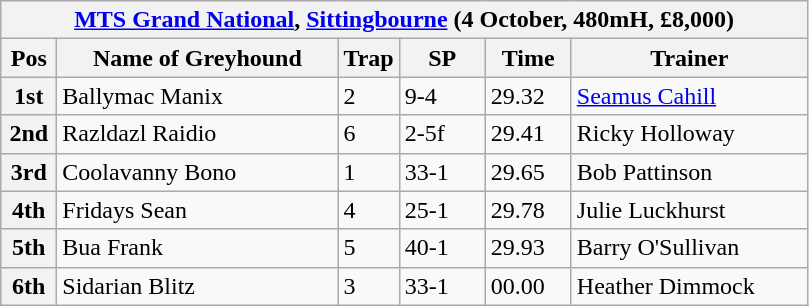<table class="wikitable">
<tr>
<th colspan="6"><a href='#'>MTS Grand National</a>, <a href='#'>Sittingbourne</a> (4 October, 480mH, £8,000)</th>
</tr>
<tr>
<th width=30>Pos</th>
<th width=180>Name of Greyhound</th>
<th width=30>Trap</th>
<th width=50>SP</th>
<th width=50>Time</th>
<th width=150>Trainer</th>
</tr>
<tr>
<th>1st</th>
<td>Ballymac Manix</td>
<td>2</td>
<td>9-4</td>
<td>29.32</td>
<td><a href='#'>Seamus Cahill</a></td>
</tr>
<tr>
<th>2nd</th>
<td>Razldazl Raidio</td>
<td>6</td>
<td>2-5f</td>
<td>29.41</td>
<td>Ricky Holloway</td>
</tr>
<tr>
<th>3rd</th>
<td>Coolavanny Bono</td>
<td>1</td>
<td>33-1</td>
<td>29.65</td>
<td>Bob Pattinson</td>
</tr>
<tr>
<th>4th</th>
<td>Fridays Sean</td>
<td>4</td>
<td>25-1</td>
<td>29.78</td>
<td>Julie Luckhurst</td>
</tr>
<tr>
<th>5th</th>
<td>Bua Frank</td>
<td>5</td>
<td>40-1</td>
<td>29.93</td>
<td>Barry O'Sullivan</td>
</tr>
<tr>
<th>6th</th>
<td>Sidarian Blitz</td>
<td>3</td>
<td>33-1</td>
<td>00.00</td>
<td>Heather Dimmock</td>
</tr>
</table>
